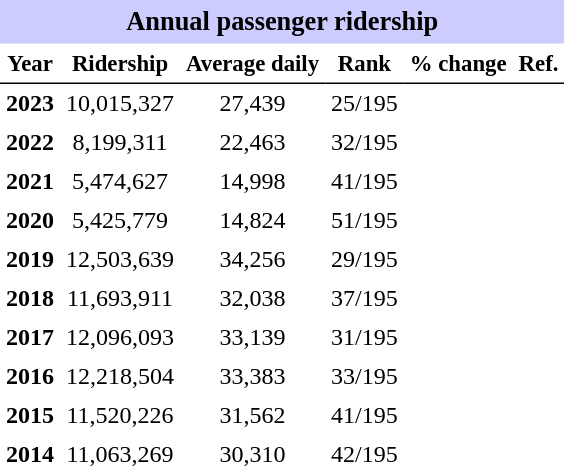<table class="toccolours" cellpadding="4" cellspacing="0" style="text-align:right;">
<tr>
<th colspan="6"  style="background-color:#ccf; background-color:#ccf; font-size:110%; text-align:center;">Annual passenger ridership</th>
</tr>
<tr style="font-size:95%; text-align:center">
<th style="border-bottom:1px solid black">Year</th>
<th style="border-bottom:1px solid black">Ridership</th>
<th style="border-bottom:1px solid black">Average daily</th>
<th style="border-bottom:1px solid black">Rank</th>
<th style="border-bottom:1px solid black">% change</th>
<th style="border-bottom:1px solid black">Ref.</th>
</tr>
<tr style="text-align:center;">
<td><strong>2023</strong></td>
<td>10,015,327</td>
<td>27,439</td>
<td>25/195</td>
<td></td>
<td></td>
</tr>
<tr style="text-align:center;">
<td><strong>2022</strong></td>
<td>8,199,311</td>
<td>22,463</td>
<td>32/195</td>
<td></td>
<td></td>
</tr>
<tr style="text-align:center;">
<td><strong>2021</strong></td>
<td>5,474,627</td>
<td>14,998</td>
<td>41/195</td>
<td></td>
<td></td>
</tr>
<tr style="text-align:center;">
<td><strong>2020</strong></td>
<td>5,425,779</td>
<td>14,824</td>
<td>51/195</td>
<td></td>
<td></td>
</tr>
<tr style="text-align:center;">
<td><strong>2019</strong></td>
<td>12,503,639</td>
<td>34,256</td>
<td>29/195</td>
<td></td>
<td></td>
</tr>
<tr style="text-align:center;">
<td><strong>2018</strong></td>
<td>11,693,911</td>
<td>32,038</td>
<td>37/195</td>
<td></td>
<td></td>
</tr>
<tr style="text-align:center;">
<td><strong>2017</strong></td>
<td>12,096,093</td>
<td>33,139</td>
<td>31/195</td>
<td></td>
<td></td>
</tr>
<tr style="text-align:center;">
<td><strong>2016</strong></td>
<td>12,218,504</td>
<td>33,383</td>
<td>33/195</td>
<td></td>
<td></td>
</tr>
<tr style="text-align:center;">
<td><strong>2015</strong></td>
<td>11,520,226</td>
<td>31,562</td>
<td>41/195</td>
<td></td>
<td></td>
</tr>
<tr style="text-align:center;">
<td><strong>2014</strong></td>
<td>11,063,269</td>
<td>30,310</td>
<td>42/195</td>
<td></td>
<td></td>
</tr>
</table>
